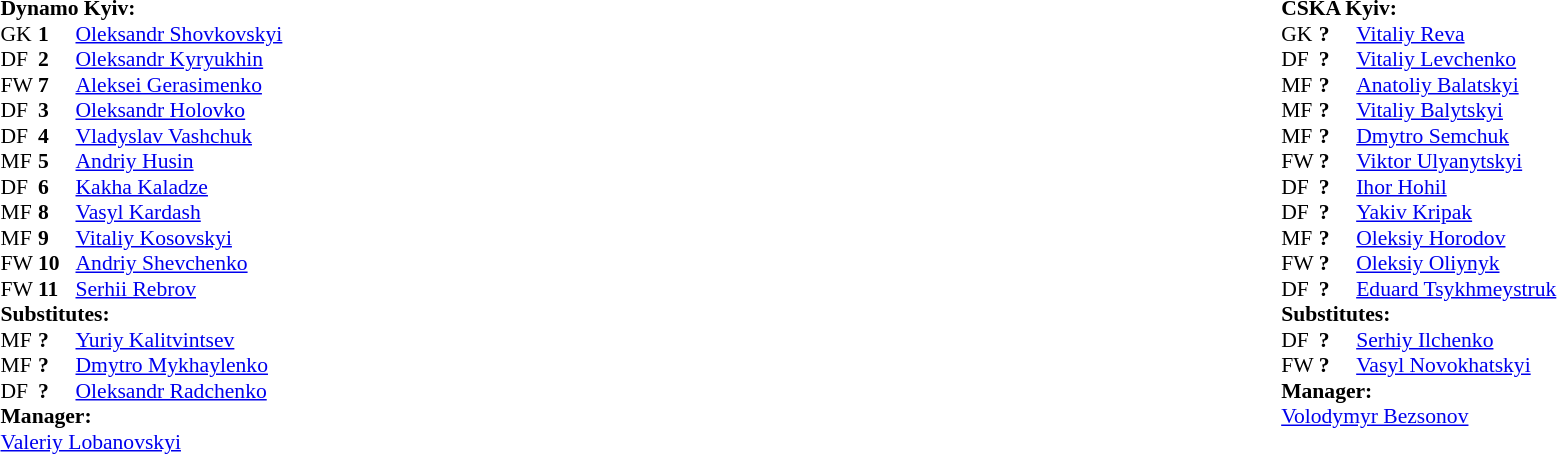<table width="100%">
<tr>
<td valign="top" width="50%"><br><table style="font-size: 90%" cellspacing="0" cellpadding="0">
<tr>
<td colspan="4"><strong>Dynamo Kyiv:</strong></td>
</tr>
<tr>
<th width="25"></th>
<th width="25"></th>
</tr>
<tr>
<td>GK</td>
<td><strong>1</strong></td>
<td> <a href='#'>Oleksandr Shovkovskyi</a></td>
</tr>
<tr>
<td>DF</td>
<td><strong>2</strong></td>
<td> <a href='#'>Oleksandr Kyryukhin</a></td>
</tr>
<tr>
<td>FW</td>
<td><strong>7</strong></td>
<td> <a href='#'>Aleksei Gerasimenko</a></td>
<td></td>
</tr>
<tr>
<td>DF</td>
<td><strong>3</strong></td>
<td> <a href='#'>Oleksandr Holovko</a></td>
</tr>
<tr>
<td>DF</td>
<td><strong>4</strong></td>
<td> <a href='#'>Vladyslav Vashchuk</a></td>
<td></td>
</tr>
<tr>
<td>MF</td>
<td><strong>5</strong></td>
<td> <a href='#'>Andriy Husin</a></td>
<td></td>
</tr>
<tr>
<td>DF</td>
<td><strong>6</strong></td>
<td> <a href='#'>Kakha Kaladze</a></td>
<td></td>
</tr>
<tr>
<td>MF</td>
<td><strong>8</strong></td>
<td> <a href='#'>Vasyl Kardash</a></td>
<td></td>
</tr>
<tr>
<td>MF</td>
<td><strong>9</strong></td>
<td> <a href='#'>Vitaliy Kosovskyi</a></td>
<td></td>
</tr>
<tr>
<td>FW</td>
<td><strong>10</strong></td>
<td> <a href='#'>Andriy Shevchenko</a></td>
</tr>
<tr>
<td>FW</td>
<td><strong>11</strong></td>
<td> <a href='#'>Serhii Rebrov</a></td>
</tr>
<tr>
<td colspan=4><strong>Substitutes:</strong></td>
</tr>
<tr>
<td>MF</td>
<td><strong>?</strong></td>
<td> <a href='#'>Yuriy Kalitvintsev</a></td>
<td></td>
</tr>
<tr>
<td>MF</td>
<td><strong>?</strong></td>
<td> <a href='#'>Dmytro Mykhaylenko</a></td>
<td></td>
</tr>
<tr>
<td>DF</td>
<td><strong>?</strong></td>
<td> <a href='#'>Oleksandr Radchenko</a></td>
<td></td>
</tr>
<tr>
<td colspan=4><strong>Manager:</strong></td>
</tr>
<tr>
<td colspan="4"> <a href='#'>Valeriy Lobanovskyi</a></td>
</tr>
</table>
</td>
<td valign="top"></td>
<td valign="top" width="50%"><br><table style="font-size: 90%" cellspacing="0" cellpadding="0" align=center>
<tr>
<td colspan="4"><strong>CSKA Kyiv:</strong></td>
</tr>
<tr>
<th width="25"></th>
<th width="25"></th>
</tr>
<tr>
<td>GK</td>
<td><strong>?</strong></td>
<td> <a href='#'>Vitaliy Reva</a></td>
</tr>
<tr>
<td>DF</td>
<td><strong>?</strong></td>
<td> <a href='#'>Vitaliy Levchenko</a></td>
</tr>
<tr>
<td>MF</td>
<td><strong>?</strong></td>
<td> <a href='#'>Anatoliy Balatskyi</a></td>
<td></td>
</tr>
<tr>
<td>MF</td>
<td><strong>?</strong></td>
<td> <a href='#'>Vitaliy Balytskyi</a></td>
</tr>
<tr>
<td>MF</td>
<td><strong>?</strong></td>
<td> <a href='#'>Dmytro Semchuk</a></td>
<td></td>
</tr>
<tr>
<td>FW</td>
<td><strong>?</strong></td>
<td> <a href='#'>Viktor Ulyanytskyi</a></td>
</tr>
<tr>
<td>DF</td>
<td><strong>?</strong></td>
<td> <a href='#'>Ihor Hohil</a></td>
<td></td>
<td></td>
</tr>
<tr>
<td>DF</td>
<td><strong>?</strong></td>
<td> <a href='#'>Yakiv Kripak</a></td>
<td></td>
</tr>
<tr>
<td>MF</td>
<td><strong>?</strong></td>
<td> <a href='#'>Oleksiy Horodov</a></td>
</tr>
<tr>
<td>FW</td>
<td><strong>?</strong></td>
<td> <a href='#'>Oleksiy Oliynyk</a></td>
</tr>
<tr>
<td>DF</td>
<td><strong>?</strong></td>
<td> <a href='#'>Eduard Tsykhmeystruk</a></td>
</tr>
<tr>
<td colspan=4><strong>Substitutes:</strong></td>
</tr>
<tr>
<td>DF</td>
<td><strong>?</strong></td>
<td> <a href='#'>Serhiy Ilchenko</a></td>
<td></td>
</tr>
<tr>
<td>FW</td>
<td><strong>?</strong></td>
<td> <a href='#'>Vasyl Novokhatskyi</a></td>
<td></td>
</tr>
<tr>
<td colspan=4><strong>Manager:</strong></td>
</tr>
<tr>
<td colspan="4"> <a href='#'>Volodymyr Bezsonov</a></td>
</tr>
<tr>
</tr>
</table>
</td>
</tr>
</table>
